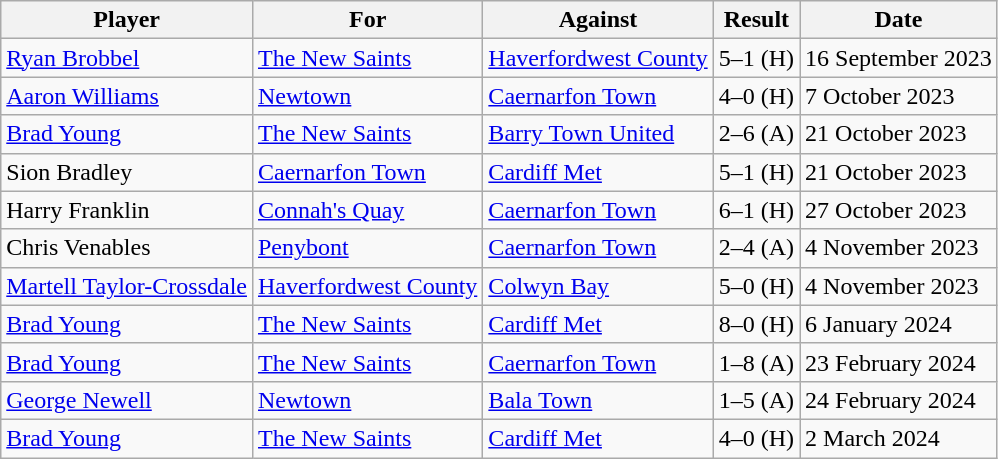<table class="wikitable sortable">
<tr>
<th>Player</th>
<th>For</th>
<th>Against</th>
<th style="text-align:center">Result</th>
<th>Date</th>
</tr>
<tr>
<td> <a href='#'>Ryan Brobbel</a></td>
<td><a href='#'>The New Saints</a></td>
<td><a href='#'>Haverfordwest County</a></td>
<td>5–1 (H)</td>
<td>16 September 2023</td>
</tr>
<tr>
<td> <a href='#'>Aaron Williams</a></td>
<td><a href='#'>Newtown</a></td>
<td><a href='#'>Caernarfon Town</a></td>
<td>4–0 (H)</td>
<td>7 October 2023</td>
</tr>
<tr>
<td> <a href='#'>Brad Young</a></td>
<td><a href='#'>The New Saints</a></td>
<td><a href='#'>Barry Town United</a></td>
<td>2–6 (A)</td>
<td>21 October 2023</td>
</tr>
<tr>
<td> Sion Bradley</td>
<td><a href='#'>Caernarfon Town</a></td>
<td><a href='#'>Cardiff Met</a></td>
<td>5–1 (H)</td>
<td>21 October 2023</td>
</tr>
<tr>
<td> Harry Franklin</td>
<td><a href='#'>Connah's Quay</a></td>
<td><a href='#'>Caernarfon Town</a></td>
<td>6–1 (H)</td>
<td>27 October 2023</td>
</tr>
<tr>
<td> Chris Venables</td>
<td><a href='#'>Penybont</a></td>
<td><a href='#'>Caernarfon Town</a></td>
<td>2–4 (A)</td>
<td>4 November 2023</td>
</tr>
<tr>
<td> <a href='#'>Martell Taylor-Crossdale</a></td>
<td><a href='#'>Haverfordwest County</a></td>
<td><a href='#'>Colwyn Bay</a></td>
<td>5–0 (H)</td>
<td>4 November 2023</td>
</tr>
<tr>
<td> <a href='#'>Brad Young</a></td>
<td><a href='#'>The New Saints</a></td>
<td><a href='#'>Cardiff Met</a></td>
<td>8–0 (H)</td>
<td>6 January 2024</td>
</tr>
<tr>
<td> <a href='#'>Brad Young</a></td>
<td><a href='#'>The New Saints</a></td>
<td><a href='#'>Caernarfon Town</a></td>
<td>1–8 (A)</td>
<td>23 February 2024</td>
</tr>
<tr>
<td> <a href='#'>George Newell</a></td>
<td><a href='#'>Newtown</a></td>
<td><a href='#'>Bala Town</a></td>
<td>1–5 (A)</td>
<td>24 February 2024</td>
</tr>
<tr>
<td> <a href='#'>Brad Young</a></td>
<td><a href='#'>The New Saints</a></td>
<td><a href='#'>Cardiff Met</a></td>
<td>4–0 (H)</td>
<td>2 March 2024</td>
</tr>
</table>
